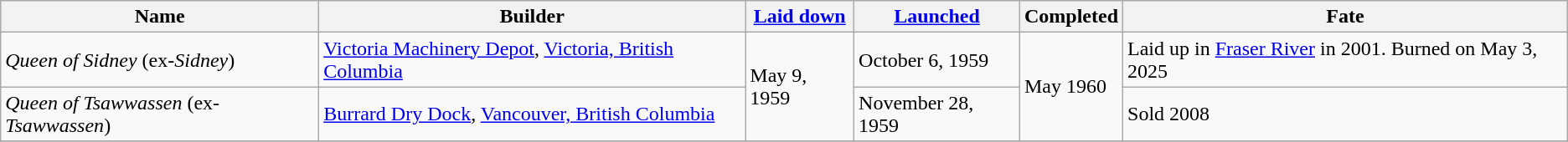<table class="wikitable plainrowheaders">
<tr>
<th scope="col">Name</th>
<th scope="col">Builder</th>
<th scope="col"><a href='#'>Laid down</a></th>
<th scope="col"><a href='#'>Launched</a></th>
<th scope="col">Completed</th>
<th>Fate</th>
</tr>
<tr>
<td scope="row"><em>Queen of Sidney</em> (ex-<em>Sidney</em>)</td>
<td><a href='#'>Victoria Machinery Depot</a>, <a href='#'>Victoria, British Columbia</a></td>
<td scope="row" rowspan=2>May 9, 1959</td>
<td>October 6, 1959</td>
<td scope="row" rowspan=2>May 1960</td>
<td>Laid up in <a href='#'>Fraser River</a> in 2001. Burned on May 3, 2025</td>
</tr>
<tr>
<td scope="row"><em>Queen of Tsawwassen</em> (ex-<em>Tsawwassen</em>)</td>
<td><a href='#'>Burrard Dry Dock</a>, <a href='#'>Vancouver, British Columbia</a></td>
<td>November 28, 1959</td>
<td>Sold 2008</td>
</tr>
<tr>
</tr>
</table>
